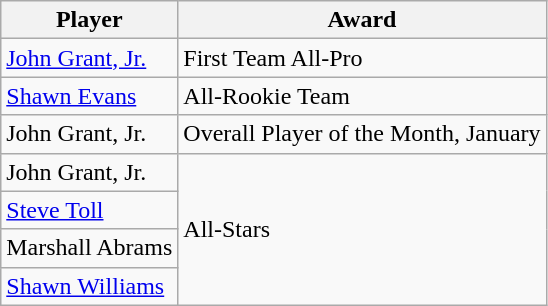<table class="wikitable">
<tr>
<th>Player</th>
<th>Award</th>
</tr>
<tr>
<td><a href='#'>John Grant, Jr.</a></td>
<td>First Team All-Pro</td>
</tr>
<tr>
<td><a href='#'>Shawn Evans</a></td>
<td>All-Rookie Team</td>
</tr>
<tr>
<td>John Grant, Jr.</td>
<td>Overall Player of the Month, January</td>
</tr>
<tr>
<td>John Grant, Jr.</td>
<td rowspan=4>All-Stars</td>
</tr>
<tr>
<td><a href='#'>Steve Toll</a></td>
</tr>
<tr>
<td>Marshall Abrams</td>
</tr>
<tr>
<td><a href='#'>Shawn Williams</a></td>
</tr>
</table>
